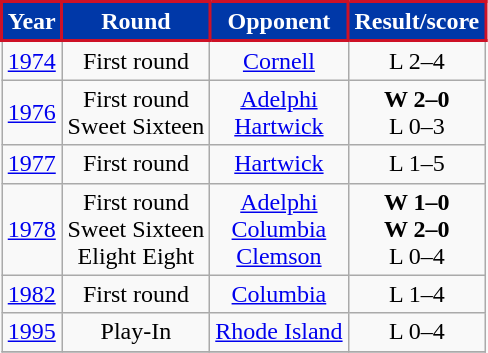<table class="wikitable">
<tr>
<th style="background:#0038A8; border: 2px solid #CE1126;;color:#FFFFFF;">Year</th>
<th style="background:#0038A8; border: 2px solid #CE1126;;color:#FFFFFF;">Round</th>
<th style="background:#0038A8; border: 2px solid #CE1126;;color:#FFFFFF;">Opponent</th>
<th style="background:#0038A8; border: 2px solid #CE1126;;color:#FFFFFF;">Result/score</th>
</tr>
<tr align="center">
<td><a href='#'>1974</a></td>
<td>First round</td>
<td><a href='#'>Cornell</a></td>
<td>L 2–4</td>
</tr>
<tr align="center">
<td><a href='#'>1976</a></td>
<td>First round<br>Sweet Sixteen</td>
<td><a href='#'>Adelphi</a><br><a href='#'>Hartwick</a></td>
<td><strong>W 2–0</strong><br>L 0–3</td>
</tr>
<tr align="center">
<td><a href='#'>1977</a></td>
<td>First round</td>
<td><a href='#'>Hartwick</a></td>
<td>L 1–5</td>
</tr>
<tr align="center">
<td><a href='#'>1978</a></td>
<td>First round<br>Sweet Sixteen<br>Elight Eight</td>
<td><a href='#'>Adelphi</a><br><a href='#'>Columbia</a><br><a href='#'>Clemson</a></td>
<td><strong>W 1–0</strong><br><strong>W 2–0</strong><br> L 0–4</td>
</tr>
<tr align="center">
<td><a href='#'>1982</a></td>
<td>First round</td>
<td><a href='#'>Columbia</a></td>
<td>L 1–4</td>
</tr>
<tr align="center">
<td><a href='#'>1995</a></td>
<td>Play-In</td>
<td><a href='#'>Rhode Island</a></td>
<td>L 0–4</td>
</tr>
<tr align="center">
</tr>
</table>
